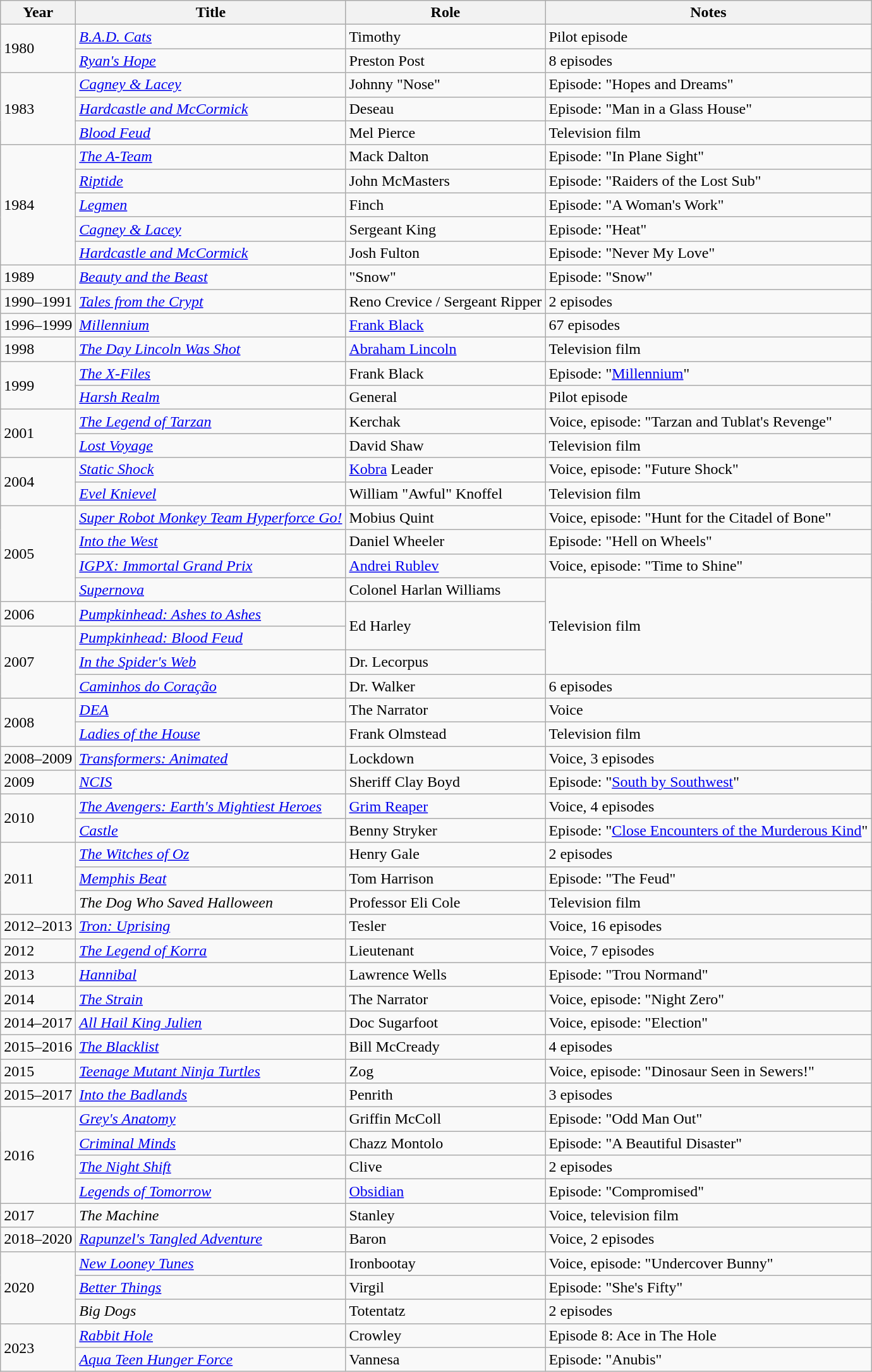<table class="wikitable sortable">
<tr>
<th>Year</th>
<th>Title</th>
<th>Role</th>
<th class="unsortable">Notes</th>
</tr>
<tr>
<td rowspan="2">1980</td>
<td><em><a href='#'>B.A.D. Cats</a></em></td>
<td>Timothy</td>
<td>Pilot episode</td>
</tr>
<tr>
<td><em><a href='#'>Ryan's Hope</a></em></td>
<td>Preston Post</td>
<td>8 episodes</td>
</tr>
<tr>
<td rowspan="3">1983</td>
<td><em><a href='#'>Cagney & Lacey</a></em></td>
<td>Johnny "Nose"</td>
<td>Episode: "Hopes and Dreams"</td>
</tr>
<tr>
<td><em><a href='#'>Hardcastle and McCormick</a></em></td>
<td>Deseau</td>
<td>Episode: "Man in a Glass House"</td>
</tr>
<tr>
<td><em><a href='#'>Blood Feud</a></em></td>
<td>Mel Pierce</td>
<td>Television film</td>
</tr>
<tr>
<td rowspan="5">1984</td>
<td><em><a href='#'>The A-Team</a></em></td>
<td>Mack Dalton</td>
<td>Episode: "In Plane Sight"</td>
</tr>
<tr>
<td><em><a href='#'>Riptide</a></em></td>
<td>John McMasters</td>
<td>Episode: "Raiders of the Lost Sub"</td>
</tr>
<tr>
<td><em><a href='#'>Legmen</a></em></td>
<td>Finch</td>
<td>Episode: "A Woman's Work"</td>
</tr>
<tr>
<td><em><a href='#'>Cagney & Lacey</a></em></td>
<td>Sergeant King</td>
<td>Episode: "Heat"</td>
</tr>
<tr>
<td><em><a href='#'>Hardcastle and McCormick</a></em></td>
<td>Josh Fulton</td>
<td>Episode: "Never My Love"</td>
</tr>
<tr>
<td>1989</td>
<td><em><a href='#'>Beauty and the Beast</a></em></td>
<td>"Snow"</td>
<td>Episode: "Snow"</td>
</tr>
<tr>
<td>1990–1991</td>
<td><em><a href='#'>Tales from the Crypt</a></em></td>
<td>Reno Crevice / Sergeant Ripper</td>
<td>2 episodes</td>
</tr>
<tr>
<td>1996–1999</td>
<td><em><a href='#'>Millennium</a></em></td>
<td><a href='#'>Frank Black</a></td>
<td>67 episodes</td>
</tr>
<tr>
<td>1998</td>
<td><em><a href='#'>The Day Lincoln Was Shot</a></em></td>
<td><a href='#'>Abraham Lincoln</a></td>
<td>Television film</td>
</tr>
<tr>
<td rowspan="2">1999</td>
<td><em><a href='#'>The X-Files</a></em></td>
<td>Frank Black</td>
<td>Episode: "<a href='#'>Millennium</a>"</td>
</tr>
<tr>
<td><em><a href='#'>Harsh Realm</a></em></td>
<td>General</td>
<td>Pilot episode</td>
</tr>
<tr>
<td rowspan="2">2001</td>
<td><em><a href='#'>The Legend of Tarzan</a></em></td>
<td>Kerchak</td>
<td>Voice, episode: "Tarzan and Tublat's Revenge"</td>
</tr>
<tr>
<td><em><a href='#'>Lost Voyage</a></em></td>
<td>David Shaw</td>
<td>Television film</td>
</tr>
<tr>
<td rowspan="2">2004</td>
<td><em><a href='#'>Static Shock</a></em></td>
<td><a href='#'>Kobra</a> Leader</td>
<td>Voice, episode: "Future Shock"</td>
</tr>
<tr>
<td><em><a href='#'>Evel Knievel</a></em></td>
<td>William "Awful" Knoffel</td>
<td>Television film</td>
</tr>
<tr>
<td rowspan="4">2005</td>
<td><em><a href='#'>Super Robot Monkey Team Hyperforce Go!</a></em></td>
<td>Mobius Quint</td>
<td>Voice, episode: "Hunt for the Citadel of Bone"</td>
</tr>
<tr>
<td><em><a href='#'>Into the West</a></em></td>
<td>Daniel Wheeler</td>
<td>Episode: "Hell on Wheels"</td>
</tr>
<tr>
<td><em><a href='#'>IGPX: Immortal Grand Prix</a></em></td>
<td><a href='#'>Andrei Rublev</a></td>
<td>Voice, episode: "Time to Shine"</td>
</tr>
<tr>
<td><em><a href='#'>Supernova</a></em></td>
<td>Colonel Harlan Williams</td>
<td rowspan="4">Television film</td>
</tr>
<tr>
<td>2006</td>
<td><em><a href='#'>Pumpkinhead: Ashes to Ashes</a></em></td>
<td rowspan="2">Ed Harley</td>
</tr>
<tr>
<td rowspan="3">2007</td>
<td><em><a href='#'>Pumpkinhead: Blood Feud</a></em></td>
</tr>
<tr>
<td><em><a href='#'>In the Spider's Web</a></em></td>
<td>Dr. Lecorpus</td>
</tr>
<tr>
<td><em><a href='#'>Caminhos do Coração</a></em></td>
<td>Dr. Walker</td>
<td>6 episodes</td>
</tr>
<tr>
<td rowspan="2">2008</td>
<td><em><a href='#'>DEA</a></em></td>
<td>The Narrator</td>
<td>Voice</td>
</tr>
<tr>
<td><em><a href='#'>Ladies of the House</a></em></td>
<td>Frank Olmstead</td>
<td>Television film</td>
</tr>
<tr>
<td>2008–2009</td>
<td><em><a href='#'>Transformers: Animated</a></em></td>
<td>Lockdown</td>
<td>Voice, 3 episodes</td>
</tr>
<tr>
<td>2009</td>
<td><em><a href='#'>NCIS</a></em></td>
<td>Sheriff Clay Boyd</td>
<td>Episode: "<a href='#'>South by Southwest</a>"</td>
</tr>
<tr>
<td rowspan="2">2010</td>
<td><em><a href='#'>The Avengers: Earth's Mightiest Heroes</a></em></td>
<td><a href='#'>Grim Reaper</a></td>
<td>Voice, 4 episodes</td>
</tr>
<tr>
<td><em><a href='#'>Castle</a></em></td>
<td>Benny Stryker</td>
<td>Episode: "<a href='#'>Close Encounters of the Murderous Kind</a>"</td>
</tr>
<tr>
<td rowspan="3">2011</td>
<td><em><a href='#'>The Witches of Oz</a></em></td>
<td>Henry Gale</td>
<td>2 episodes</td>
</tr>
<tr>
<td><em><a href='#'>Memphis Beat</a></em></td>
<td>Tom Harrison</td>
<td>Episode: "The Feud"</td>
</tr>
<tr>
<td><em>The Dog Who Saved Halloween</em></td>
<td>Professor Eli Cole</td>
<td>Television film</td>
</tr>
<tr>
<td>2012–2013</td>
<td><em><a href='#'>Tron: Uprising</a></em></td>
<td>Tesler</td>
<td>Voice, 16 episodes</td>
</tr>
<tr>
<td>2012</td>
<td><em><a href='#'>The Legend of Korra</a></em></td>
<td>Lieutenant</td>
<td>Voice, 7 episodes</td>
</tr>
<tr>
<td>2013</td>
<td><em><a href='#'>Hannibal</a></em></td>
<td>Lawrence Wells</td>
<td>Episode: "Trou Normand"</td>
</tr>
<tr>
<td>2014</td>
<td><em><a href='#'>The Strain</a></em></td>
<td>The Narrator</td>
<td>Voice, episode: "Night Zero"</td>
</tr>
<tr>
<td>2014–2017</td>
<td><em><a href='#'>All Hail King Julien</a></em></td>
<td>Doc Sugarfoot</td>
<td>Voice, episode: "Election"</td>
</tr>
<tr>
<td>2015–2016</td>
<td><em><a href='#'>The Blacklist</a></em></td>
<td>Bill McCready</td>
<td>4 episodes</td>
</tr>
<tr>
<td>2015</td>
<td><em><a href='#'>Teenage Mutant Ninja Turtles</a></em></td>
<td>Zog</td>
<td>Voice, episode: "Dinosaur Seen in Sewers!"</td>
</tr>
<tr>
<td>2015–2017</td>
<td><em><a href='#'>Into the Badlands</a></em></td>
<td>Penrith</td>
<td>3 episodes</td>
</tr>
<tr>
<td rowspan="4">2016</td>
<td><em><a href='#'>Grey's Anatomy</a></em></td>
<td>Griffin McColl</td>
<td>Episode: "Odd Man Out"</td>
</tr>
<tr>
<td><em><a href='#'>Criminal Minds</a></em></td>
<td>Chazz Montolo</td>
<td>Episode: "A Beautiful Disaster"</td>
</tr>
<tr>
<td><em><a href='#'>The Night Shift</a></em></td>
<td>Clive</td>
<td>2 episodes</td>
</tr>
<tr>
<td><em><a href='#'>Legends of Tomorrow</a></em></td>
<td><a href='#'>Obsidian</a></td>
<td>Episode: "Compromised"</td>
</tr>
<tr>
<td>2017</td>
<td><em>The Machine</em></td>
<td>Stanley</td>
<td>Voice, television film</td>
</tr>
<tr>
<td>2018–2020</td>
<td><em><a href='#'>Rapunzel's Tangled Adventure</a></em></td>
<td>Baron</td>
<td>Voice, 2 episodes</td>
</tr>
<tr>
<td rowspan="3">2020</td>
<td><em><a href='#'>New Looney Tunes</a></em></td>
<td>Ironbootay</td>
<td>Voice, episode: "Undercover Bunny"</td>
</tr>
<tr>
<td><em><a href='#'>Better Things</a></em></td>
<td>Virgil</td>
<td>Episode: "She's Fifty"</td>
</tr>
<tr>
<td><em>Big Dogs</em></td>
<td>Totentatz</td>
<td>2 episodes</td>
</tr>
<tr>
<td rowspan="2">2023</td>
<td><em><a href='#'>Rabbit Hole</a></em></td>
<td>Crowley</td>
<td>Episode 8: Ace in The Hole</td>
</tr>
<tr>
<td><em><a href='#'>Aqua Teen Hunger Force</a></em></td>
<td>Vannesa</td>
<td>Episode: "Anubis"</td>
</tr>
</table>
